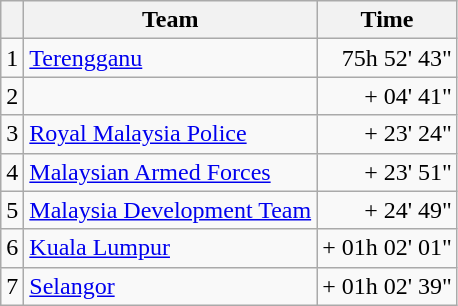<table class=wikitable>
<tr>
<th></th>
<th>Team</th>
<th>Time</th>
</tr>
<tr>
<td>1</td>
<td><a href='#'>Terengganu</a></td>
<td align=right>75h 52' 43"</td>
</tr>
<tr>
<td>2</td>
<td></td>
<td align=right>+ 04' 41"</td>
</tr>
<tr>
<td>3</td>
<td><a href='#'>Royal Malaysia Police</a></td>
<td align=right>+ 23' 24"</td>
</tr>
<tr>
<td>4</td>
<td><a href='#'>Malaysian Armed Forces</a></td>
<td align=right>+ 23' 51"</td>
</tr>
<tr>
<td>5</td>
<td><a href='#'>Malaysia Development Team</a></td>
<td align=right>+ 24' 49"</td>
</tr>
<tr>
<td>6</td>
<td><a href='#'>Kuala Lumpur</a></td>
<td align=right>+ 01h 02' 01"</td>
</tr>
<tr>
<td>7</td>
<td><a href='#'>Selangor</a></td>
<td align=right>+ 01h 02' 39"</td>
</tr>
</table>
